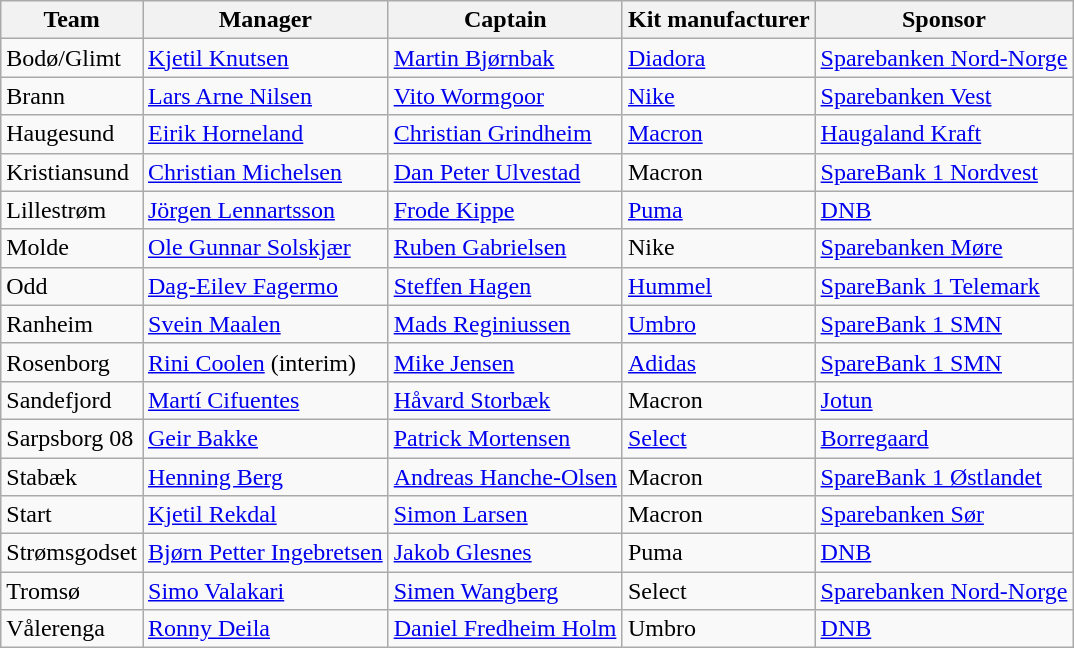<table class="wikitable sortable" border="1">
<tr>
<th>Team</th>
<th>Manager</th>
<th>Captain</th>
<th>Kit manufacturer</th>
<th>Sponsor</th>
</tr>
<tr>
<td>Bodø/Glimt</td>
<td> <a href='#'>Kjetil Knutsen</a></td>
<td> <a href='#'>Martin Bjørnbak</a></td>
<td><a href='#'>Diadora</a></td>
<td><a href='#'>Sparebanken Nord-Norge</a></td>
</tr>
<tr>
<td>Brann</td>
<td> <a href='#'>Lars Arne Nilsen</a></td>
<td> <a href='#'>Vito Wormgoor</a></td>
<td><a href='#'>Nike</a></td>
<td><a href='#'>Sparebanken Vest</a></td>
</tr>
<tr>
<td>Haugesund</td>
<td> <a href='#'>Eirik Horneland</a></td>
<td> <a href='#'>Christian Grindheim</a></td>
<td><a href='#'>Macron</a></td>
<td><a href='#'>Haugaland Kraft</a></td>
</tr>
<tr>
<td>Kristiansund</td>
<td> <a href='#'>Christian Michelsen</a></td>
<td> <a href='#'>Dan Peter Ulvestad</a></td>
<td>Macron</td>
<td><a href='#'>SpareBank 1 Nordvest</a></td>
</tr>
<tr>
<td>Lillestrøm</td>
<td> <a href='#'>Jörgen Lennartsson</a></td>
<td> <a href='#'>Frode Kippe</a></td>
<td><a href='#'>Puma</a></td>
<td><a href='#'>DNB</a></td>
</tr>
<tr>
<td>Molde</td>
<td> <a href='#'>Ole Gunnar Solskjær</a></td>
<td> <a href='#'>Ruben Gabrielsen</a></td>
<td>Nike</td>
<td><a href='#'>Sparebanken Møre</a></td>
</tr>
<tr>
<td>Odd</td>
<td> <a href='#'>Dag-Eilev Fagermo</a></td>
<td> <a href='#'>Steffen Hagen</a></td>
<td><a href='#'>Hummel</a></td>
<td><a href='#'>SpareBank 1 Telemark</a></td>
</tr>
<tr>
<td>Ranheim</td>
<td> <a href='#'>Svein Maalen</a></td>
<td> <a href='#'>Mads Reginiussen</a></td>
<td><a href='#'>Umbro</a></td>
<td><a href='#'>SpareBank 1 SMN</a></td>
</tr>
<tr>
<td>Rosenborg</td>
<td> <a href='#'>Rini Coolen</a> (interim)</td>
<td> <a href='#'>Mike Jensen</a></td>
<td><a href='#'>Adidas</a></td>
<td><a href='#'>SpareBank 1 SMN</a></td>
</tr>
<tr>
<td>Sandefjord</td>
<td> <a href='#'>Martí Cifuentes</a></td>
<td> <a href='#'>Håvard Storbæk</a></td>
<td>Macron</td>
<td><a href='#'>Jotun</a></td>
</tr>
<tr>
<td>Sarpsborg 08</td>
<td> <a href='#'>Geir Bakke</a></td>
<td> <a href='#'>Patrick Mortensen</a></td>
<td><a href='#'>Select</a></td>
<td><a href='#'>Borregaard</a></td>
</tr>
<tr>
<td>Stabæk</td>
<td> <a href='#'>Henning Berg</a></td>
<td> <a href='#'>Andreas Hanche-Olsen</a></td>
<td>Macron</td>
<td><a href='#'>SpareBank 1 Østlandet</a></td>
</tr>
<tr>
<td>Start</td>
<td> <a href='#'>Kjetil Rekdal</a></td>
<td> <a href='#'>Simon Larsen</a></td>
<td>Macron</td>
<td><a href='#'>Sparebanken Sør</a></td>
</tr>
<tr>
<td>Strømsgodset</td>
<td> <a href='#'>Bjørn Petter Ingebretsen</a></td>
<td> <a href='#'>Jakob Glesnes</a></td>
<td>Puma</td>
<td><a href='#'>DNB</a></td>
</tr>
<tr>
<td>Tromsø</td>
<td> <a href='#'>Simo Valakari</a></td>
<td> <a href='#'>Simen Wangberg</a></td>
<td>Select</td>
<td><a href='#'>Sparebanken Nord-Norge</a></td>
</tr>
<tr>
<td>Vålerenga</td>
<td> <a href='#'>Ronny Deila</a></td>
<td> <a href='#'>Daniel Fredheim Holm</a></td>
<td>Umbro</td>
<td><a href='#'>DNB</a></td>
</tr>
</table>
